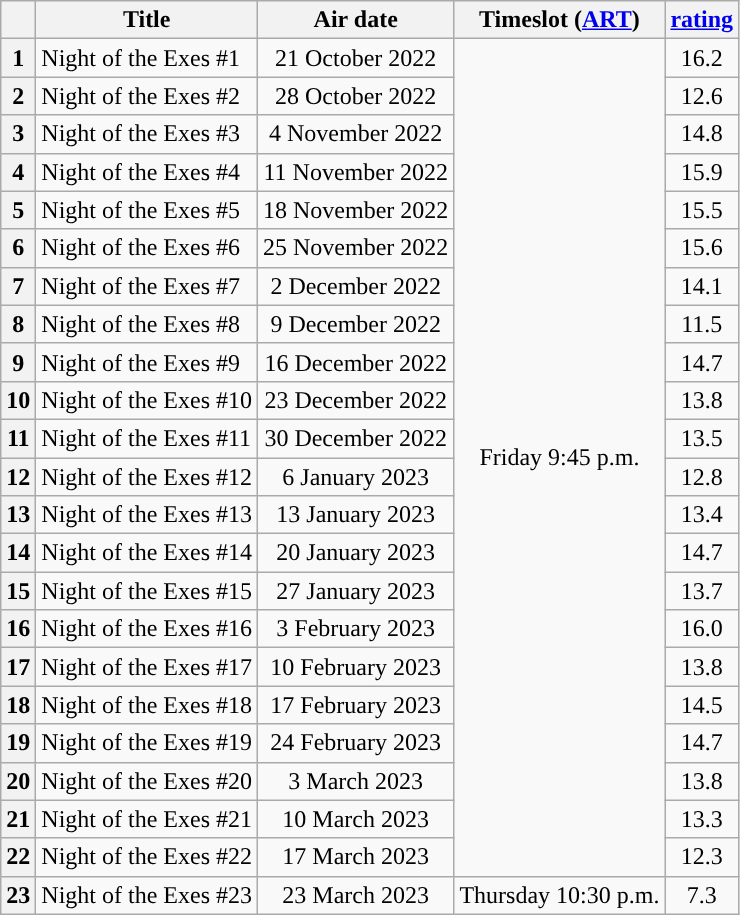<table class="wikitable sortable plainrowheaders mw-collapsible mw-collapsed" style="text-align:center">
<tr align="center">
<th></th>
<th>Title</th>
<th>Air date</th>
<th>Timeslot (<a href='#'>ART</a>)</th>
<th> <a href='#'>rating</a></th>
</tr>
<tr>
<th scope="row" style="text-align:center">1</th>
<td style="text-align: left;">Night of the Exes #1</td>
<td>21 October 2022</td>
<td rowspan="22">Friday 9:45 p.m.</td>
<td>16.2</td>
</tr>
<tr>
<th scope="row" style="text-align:center">2</th>
<td style="text-align: left;">Night of the Exes #2</td>
<td>28 October 2022</td>
<td>12.6</td>
</tr>
<tr>
<th scope="row" style="text-align:center">3</th>
<td style="text-align: left;">Night of the Exes #3</td>
<td>4 November 2022</td>
<td>14.8</td>
</tr>
<tr>
<th scope="row" style="text-align:center">4</th>
<td style="text-align: left;">Night of the Exes #4</td>
<td>11 November 2022</td>
<td>15.9</td>
</tr>
<tr>
<th scope="row" style="text-align:center">5</th>
<td style="text-align: left;">Night of the Exes #5</td>
<td>18 November 2022</td>
<td>15.5</td>
</tr>
<tr>
<th scope="row" style="text-align:center">6</th>
<td style="text-align: left;">Night of the Exes #6</td>
<td>25 November 2022</td>
<td>15.6</td>
</tr>
<tr>
<th scope="row" style="text-align:center">7</th>
<td style="text-align: left;">Night of the Exes #7</td>
<td>2 December 2022</td>
<td>14.1</td>
</tr>
<tr>
<th scope="row" style="text-align:center">8</th>
<td style="text-align: left;">Night of the Exes #8</td>
<td>9 December 2022</td>
<td>11.5</td>
</tr>
<tr>
<th scope="row" style="text-align:center">9</th>
<td style="text-align: left;">Night of the Exes #9</td>
<td>16 December 2022</td>
<td>14.7</td>
</tr>
<tr>
<th scope="row" style="text-align:center">10</th>
<td style="text-align: left;">Night of the Exes #10</td>
<td>23 December 2022</td>
<td>13.8</td>
</tr>
<tr>
<th scope="row" style="text-align:center">11</th>
<td style="text-align: left;">Night of the Exes #11</td>
<td>30 December 2022</td>
<td>13.5</td>
</tr>
<tr>
<th scope="row" style="text-align:center">12</th>
<td style="text-align: left;">Night of the Exes #12</td>
<td>6 January 2023</td>
<td>12.8</td>
</tr>
<tr>
<th scope="row" style="text-align:center">13</th>
<td style="text-align: left;">Night of the Exes #13</td>
<td>13 January 2023</td>
<td>13.4</td>
</tr>
<tr>
<th scope="row" style="text-align:center">14</th>
<td style="text-align: left;">Night of the Exes #14</td>
<td>20 January 2023</td>
<td>14.7</td>
</tr>
<tr>
<th scope="row" style="text-align:center">15</th>
<td style="text-align: left;">Night of the Exes #15</td>
<td>27 January 2023</td>
<td>13.7</td>
</tr>
<tr>
<th scope="row" style="text-align:center">16</th>
<td style="text-align: left;">Night of the Exes #16</td>
<td>3 February 2023</td>
<td>16.0</td>
</tr>
<tr>
<th scope="row" style="text-align:center">17</th>
<td style="text-align: left;">Night of the Exes #17</td>
<td>10 February 2023</td>
<td>13.8</td>
</tr>
<tr>
<th scope="row" style="text-align:center">18</th>
<td style="text-align: left;">Night of the Exes #18</td>
<td>17 February 2023</td>
<td>14.5</td>
</tr>
<tr>
<th scope="row" style="text-align:center">19</th>
<td style="text-align: left;">Night of the Exes #19</td>
<td>24 February 2023</td>
<td>14.7</td>
</tr>
<tr>
<th scope="row" style="text-align:center">20</th>
<td style="text-align: left;">Night of the Exes #20</td>
<td>3 March 2023</td>
<td>13.8</td>
</tr>
<tr>
<th scope="row" style="text-align:center">21</th>
<td style="text-align: left;">Night of the Exes #21</td>
<td>10 March 2023</td>
<td>13.3</td>
</tr>
<tr>
<th scope="row" style="text-align:center">22</th>
<td style="text-align: left;">Night of the Exes #22</td>
<td>17 March 2023</td>
<td>12.3</td>
</tr>
<tr>
<th scope="row" style="text-align:center">23</th>
<td style="text-align: left;">Night of the Exes #23</td>
<td>23 March 2023</td>
<td>Thursday 10:30 p.m.</td>
<td>7.3</td>
</tr>
</table>
